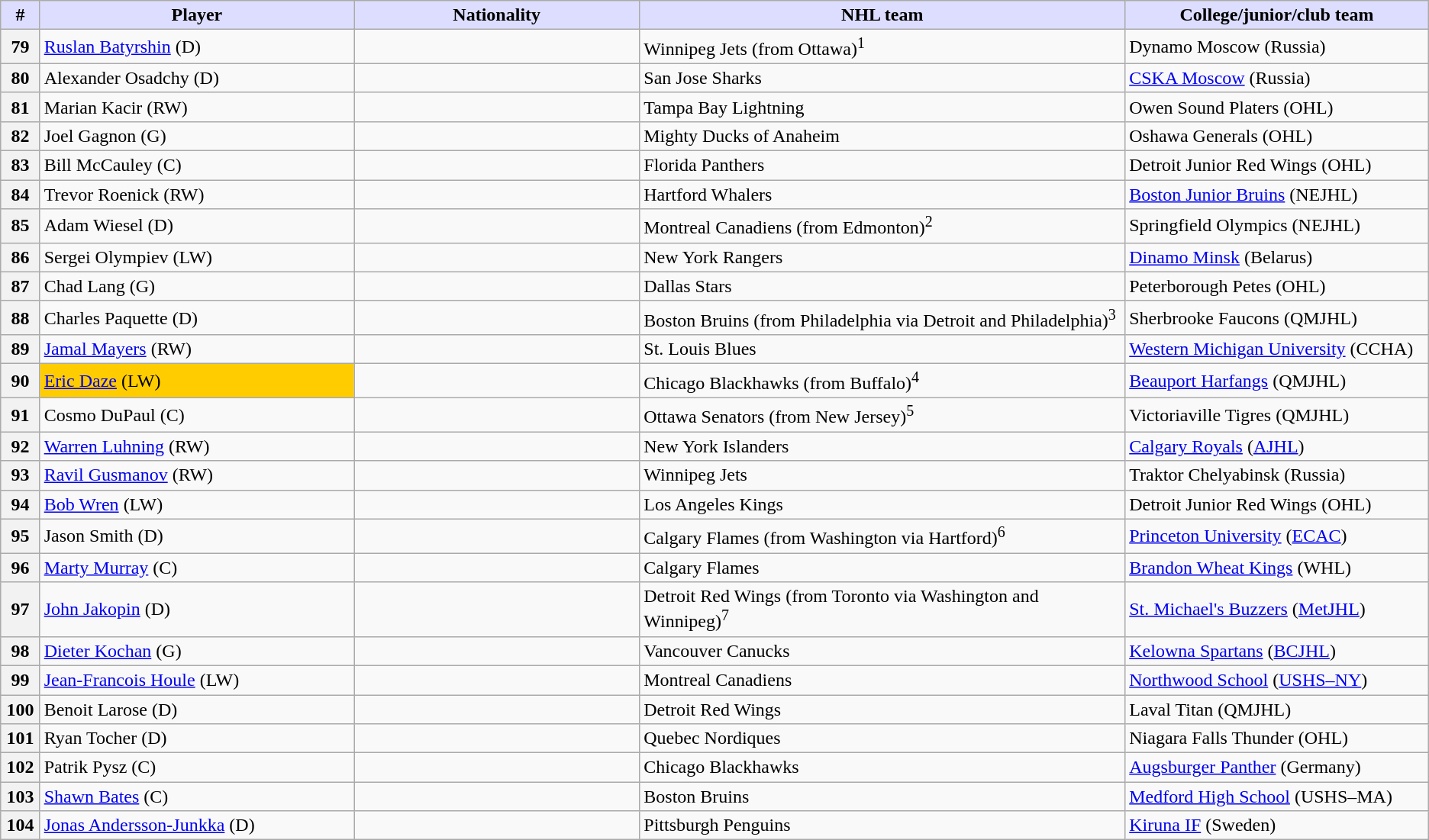<table class="wikitable">
<tr>
<th style="background:#ddf; width:2.75%;">#</th>
<th style="background:#ddf; width:22.0%;">Player</th>
<th style="background:#ddf; width:20.0%;">Nationality</th>
<th style="background:#ddf; width:34.0%;">NHL team</th>
<th style="background:#ddf; width:100.0%;">College/junior/club team</th>
</tr>
<tr>
<th>79</th>
<td><a href='#'>Ruslan Batyrshin</a> (D)</td>
<td></td>
<td>Winnipeg Jets (from Ottawa)<sup>1</sup></td>
<td>Dynamo Moscow (Russia)</td>
</tr>
<tr>
<th>80</th>
<td>Alexander Osadchy (D)</td>
<td></td>
<td>San Jose Sharks</td>
<td><a href='#'>CSKA Moscow</a> (Russia)</td>
</tr>
<tr>
<th>81</th>
<td>Marian Kacir (RW)</td>
<td></td>
<td>Tampa Bay Lightning</td>
<td>Owen Sound Platers (OHL)</td>
</tr>
<tr>
<th>82</th>
<td>Joel Gagnon (G)</td>
<td></td>
<td>Mighty Ducks of Anaheim</td>
<td>Oshawa Generals (OHL)</td>
</tr>
<tr>
<th>83</th>
<td>Bill McCauley (C)</td>
<td></td>
<td>Florida Panthers</td>
<td>Detroit Junior Red Wings (OHL)</td>
</tr>
<tr>
<th>84</th>
<td>Trevor Roenick (RW)</td>
<td></td>
<td>Hartford Whalers</td>
<td><a href='#'>Boston Junior Bruins</a> (NEJHL)</td>
</tr>
<tr>
<th>85</th>
<td>Adam Wiesel (D)</td>
<td></td>
<td>Montreal Canadiens (from Edmonton)<sup>2</sup></td>
<td>Springfield Olympics (NEJHL)</td>
</tr>
<tr>
<th>86</th>
<td>Sergei Olympiev (LW)</td>
<td></td>
<td>New York Rangers</td>
<td><a href='#'>Dinamo Minsk</a> (Belarus)</td>
</tr>
<tr>
<th>87</th>
<td>Chad Lang (G)</td>
<td></td>
<td>Dallas Stars</td>
<td>Peterborough Petes (OHL)</td>
</tr>
<tr>
<th>88</th>
<td>Charles Paquette (D)</td>
<td></td>
<td>Boston Bruins (from Philadelphia via Detroit and Philadelphia)<sup>3</sup></td>
<td>Sherbrooke Faucons (QMJHL)</td>
</tr>
<tr>
<th>89</th>
<td><a href='#'>Jamal Mayers</a> (RW)</td>
<td></td>
<td>St. Louis Blues</td>
<td><a href='#'>Western Michigan University</a> (CCHA)</td>
</tr>
<tr>
<th>90</th>
<td bgcolor="#FFCC00"><a href='#'>Eric Daze</a> (LW)</td>
<td></td>
<td>Chicago Blackhawks (from Buffalo)<sup>4</sup></td>
<td><a href='#'>Beauport Harfangs</a> (QMJHL)</td>
</tr>
<tr>
<th>91</th>
<td>Cosmo DuPaul (C)</td>
<td></td>
<td>Ottawa Senators (from New Jersey)<sup>5</sup></td>
<td>Victoriaville Tigres (QMJHL)</td>
</tr>
<tr>
<th>92</th>
<td><a href='#'>Warren Luhning</a> (RW)</td>
<td></td>
<td>New York Islanders</td>
<td><a href='#'>Calgary Royals</a> (<a href='#'>AJHL</a>)</td>
</tr>
<tr>
<th>93</th>
<td><a href='#'>Ravil Gusmanov</a> (RW)</td>
<td></td>
<td>Winnipeg Jets</td>
<td>Traktor Chelyabinsk (Russia)</td>
</tr>
<tr>
<th>94</th>
<td><a href='#'>Bob Wren</a> (LW)</td>
<td></td>
<td>Los Angeles Kings</td>
<td>Detroit Junior Red Wings (OHL)</td>
</tr>
<tr>
<th>95</th>
<td>Jason Smith (D)</td>
<td></td>
<td>Calgary Flames (from Washington via Hartford)<sup>6</sup></td>
<td><a href='#'>Princeton University</a> (<a href='#'>ECAC</a>)</td>
</tr>
<tr>
<th>96</th>
<td><a href='#'>Marty Murray</a> (C)</td>
<td></td>
<td>Calgary Flames</td>
<td><a href='#'>Brandon Wheat Kings</a> (WHL)</td>
</tr>
<tr>
<th>97</th>
<td><a href='#'>John Jakopin</a> (D)</td>
<td></td>
<td>Detroit Red Wings (from Toronto via Washington and Winnipeg)<sup>7</sup></td>
<td><a href='#'>St. Michael's Buzzers</a> (<a href='#'>MetJHL</a>)</td>
</tr>
<tr>
<th>98</th>
<td><a href='#'>Dieter Kochan</a> (G)</td>
<td></td>
<td>Vancouver Canucks</td>
<td><a href='#'>Kelowna Spartans</a> (<a href='#'>BCJHL</a>)</td>
</tr>
<tr>
<th>99</th>
<td><a href='#'>Jean-Francois Houle</a> (LW)</td>
<td></td>
<td>Montreal Canadiens</td>
<td><a href='#'>Northwood School</a> (<a href='#'>USHS–NY</a>)</td>
</tr>
<tr>
<th>100</th>
<td>Benoit Larose (D)</td>
<td></td>
<td>Detroit Red Wings</td>
<td>Laval Titan (QMJHL)</td>
</tr>
<tr>
<th>101</th>
<td>Ryan Tocher (D)</td>
<td></td>
<td>Quebec Nordiques</td>
<td>Niagara Falls Thunder (OHL)</td>
</tr>
<tr>
<th>102</th>
<td>Patrik Pysz (C)</td>
<td></td>
<td>Chicago Blackhawks</td>
<td><a href='#'>Augsburger Panther</a> (Germany)</td>
</tr>
<tr>
<th>103</th>
<td><a href='#'>Shawn Bates</a> (C)</td>
<td></td>
<td>Boston Bruins</td>
<td><a href='#'>Medford High School</a> (USHS–MA)</td>
</tr>
<tr>
<th>104</th>
<td><a href='#'>Jonas Andersson-Junkka</a> (D)</td>
<td></td>
<td>Pittsburgh Penguins</td>
<td><a href='#'>Kiruna IF</a> (Sweden)</td>
</tr>
</table>
